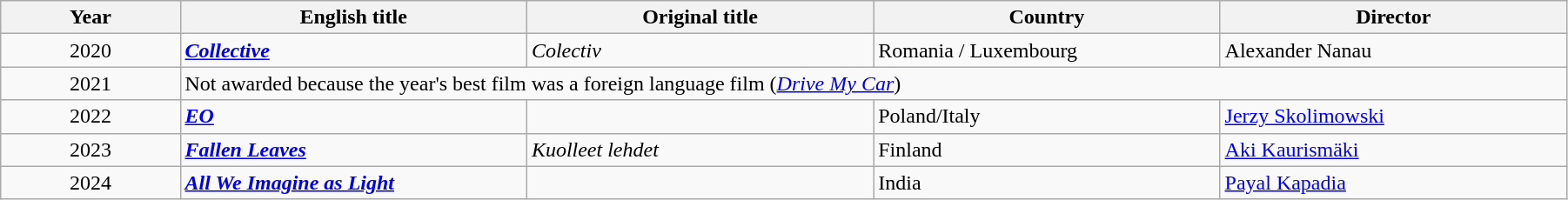<table class="wikitable" width="95%" cellpadding="5">
<tr>
<th width="100"><strong>Year</strong></th>
<th width="200"><strong>English title</strong></th>
<th width="200"><strong>Original title</strong></th>
<th width="200"><strong>Country</strong></th>
<th width="200"><strong>Director</strong></th>
</tr>
<tr>
<td style="text-align:center;">2020</td>
<td><strong><em><a href='#'>Collective</a></em></strong></td>
<td><em>Colectiv</em></td>
<td>Romania / Luxembourg</td>
<td>Alexander Nanau</td>
</tr>
<tr>
<td style="text-align:center;">2021</td>
<td colspan="4">Not awarded because the year's best film was a foreign language film (<em><a href='#'>Drive My Car</a></em>)</td>
</tr>
<tr>
<td style="text-align:center;">2022</td>
<td><strong><em><a href='#'>EO</a></em></strong></td>
<td></td>
<td>Poland/Italy</td>
<td><a href='#'>Jerzy Skolimowski</a></td>
</tr>
<tr>
<td style="text-align:center;">2023</td>
<td><strong><em><a href='#'>Fallen Leaves</a></em></strong></td>
<td><em>Kuolleet lehdet</em></td>
<td>Finland</td>
<td><a href='#'>Aki Kaurismäki</a></td>
</tr>
<tr>
<td style="text-align:center;">2024</td>
<td><strong><em><a href='#'>All We Imagine as Light</a></em></strong></td>
<td></td>
<td>India</td>
<td><a href='#'>Payal Kapadia</a></td>
</tr>
</table>
